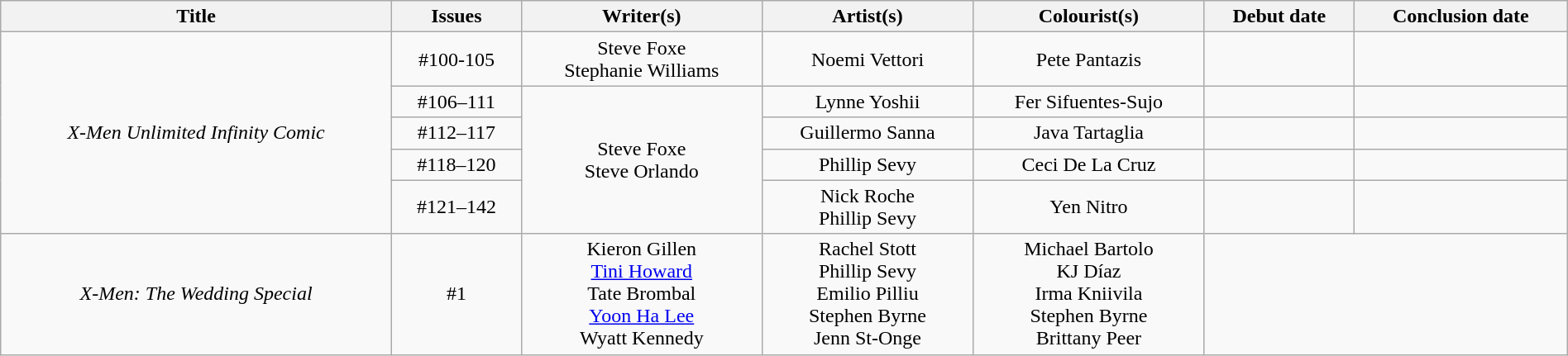<table class="wikitable" style="text-align:center; width:100%">
<tr>
<th scope="col">Title</th>
<th scope="col">Issues</th>
<th scope="col">Writer(s)</th>
<th scope="col">Artist(s)</th>
<th scope="col">Colourist(s)</th>
<th scope="col">Debut date</th>
<th scope="col">Conclusion date</th>
</tr>
<tr>
<td rowspan="5"><em>X-Men Unlimited Infinity Comic</em></td>
<td>#100-105</td>
<td>Steve Foxe <br> Stephanie Williams</td>
<td>Noemi Vettori</td>
<td>Pete Pantazis</td>
<td></td>
<td></td>
</tr>
<tr>
<td>#106–111</td>
<td rowspan="4">Steve Foxe <br> Steve Orlando</td>
<td>Lynne Yoshii</td>
<td>Fer Sifuentes-Sujo</td>
<td></td>
<td></td>
</tr>
<tr>
<td>#112–117</td>
<td>Guillermo Sanna</td>
<td>Java Tartaglia</td>
<td></td>
<td></td>
</tr>
<tr>
<td>#118–120</td>
<td>Phillip Sevy</td>
<td>Ceci De La Cruz</td>
<td></td>
<td></td>
</tr>
<tr>
<td>#121–142</td>
<td>Nick Roche <br> Phillip Sevy</td>
<td>Yen Nitro</td>
<td></td>
<td></td>
</tr>
<tr>
<td><em>X-Men: The Wedding Special</em></td>
<td>#1</td>
<td>Kieron Gillen<br><a href='#'>Tini Howard</a><br>Tate Brombal<br><a href='#'>Yoon Ha Lee</a><br>Wyatt Kennedy</td>
<td>Rachel Stott<br>Phillip Sevy<br>Emilio Pilliu<br>Stephen Byrne<br>Jenn St-Onge</td>
<td>Michael Bartolo<br>KJ Díaz<br>Irma Kniivila<br>Stephen Byrne<br>Brittany Peer</td>
<td colspan="2"></td>
</tr>
</table>
